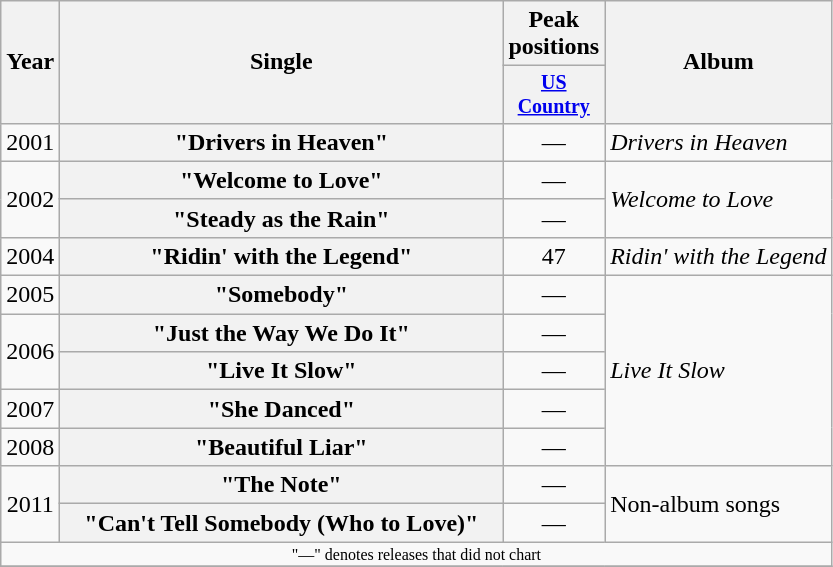<table class="wikitable plainrowheaders" style="text-align:center;">
<tr>
<th rowspan="2">Year</th>
<th rowspan="2" style="width:18em;">Single</th>
<th colspan="1">Peak positions</th>
<th rowspan="2">Album</th>
</tr>
<tr style="font-size:smaller;">
<th width="60"><a href='#'>US Country</a></th>
</tr>
<tr>
<td>2001</td>
<th scope="row">"Drivers in Heaven"</th>
<td>—</td>
<td align="left"><em>Drivers in Heaven</em></td>
</tr>
<tr>
<td rowspan="2">2002</td>
<th scope="row">"Welcome to Love"</th>
<td>—</td>
<td align="left" rowspan="2"><em>Welcome to Love</em></td>
</tr>
<tr>
<th scope="row">"Steady as the Rain"</th>
<td>—</td>
</tr>
<tr>
<td>2004</td>
<th scope="row">"Ridin' with the Legend"</th>
<td>47</td>
<td align="left"><em>Ridin' with the Legend</em></td>
</tr>
<tr>
<td>2005</td>
<th scope="row">"Somebody"</th>
<td>—</td>
<td align="left" rowspan="5"><em>Live It Slow</em></td>
</tr>
<tr>
<td rowspan="2">2006</td>
<th scope="row">"Just the Way We Do It"</th>
<td>—</td>
</tr>
<tr>
<th scope="row">"Live It Slow"</th>
<td>—</td>
</tr>
<tr>
<td>2007</td>
<th scope="row">"She Danced"</th>
<td>—</td>
</tr>
<tr>
<td>2008</td>
<th scope="row">"Beautiful Liar"</th>
<td>—</td>
</tr>
<tr>
<td rowspan="2">2011</td>
<th scope="row">"The Note"</th>
<td>—</td>
<td align="left" rowspan="2">Non-album songs</td>
</tr>
<tr>
<th scope="row">"Can't Tell Somebody (Who to Love)"</th>
<td>—</td>
</tr>
<tr>
<td colspan="4" style="font-size:8pt">"—" denotes releases that did not chart</td>
</tr>
<tr>
</tr>
</table>
